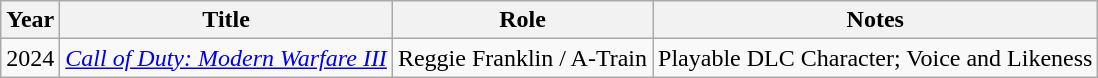<table class="wikitable">
<tr>
<th>Year</th>
<th>Title</th>
<th>Role</th>
<th>Notes</th>
</tr>
<tr>
<td>2024</td>
<td><em><a href='#'>Call of Duty: Modern Warfare III</a></em></td>
<td>Reggie Franklin / A-Train</td>
<td>Playable DLC Character; Voice and Likeness</td>
</tr>
</table>
